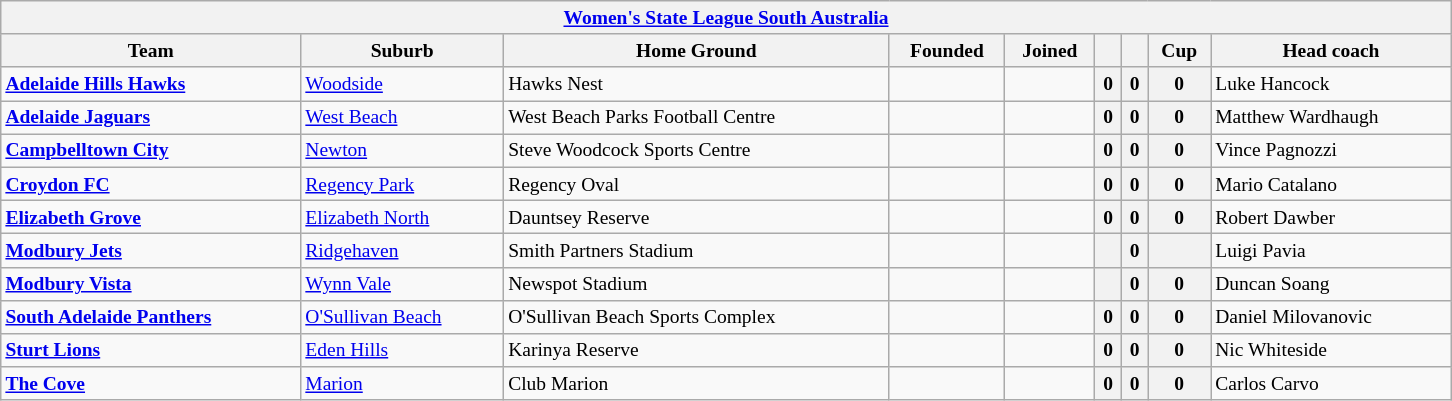<table class="wikitable sortable" style="text-align:left; font-size: 13px; width:968px">
<tr>
<th colspan="9"><a href='#'>Women's State League South Australia</a></th>
</tr>
<tr>
<th>Team</th>
<th>Suburb</th>
<th>Home Ground</th>
<th>Founded</th>
<th>Joined</th>
<th></th>
<th></th>
<th>Cup</th>
<th>Head coach</th>
</tr>
<tr>
<td><strong><a href='#'>Adelaide Hills Hawks</a></strong></td>
<td><a href='#'>Woodside</a></td>
<td>Hawks Nest</td>
<td style="text-align:center;"></td>
<td style="text-align:center;"></td>
<th>0</th>
<th>0</th>
<th>0</th>
<td>Luke Hancock</td>
</tr>
<tr>
<td><strong><a href='#'>Adelaide Jaguars</a></strong></td>
<td><a href='#'>West Beach</a></td>
<td>West Beach Parks Football Centre</td>
<td style="text-align:center;"></td>
<td style="text-align:center;"></td>
<th>0</th>
<th>0</th>
<th>0</th>
<td>Matthew Wardhaugh</td>
</tr>
<tr>
<td><strong><a href='#'>Campbelltown City</a></strong></td>
<td><a href='#'>Newton</a></td>
<td>Steve Woodcock Sports Centre</td>
<td style="text-align:center;"></td>
<td style="text-align:center;"></td>
<th>0</th>
<th>0</th>
<th>0</th>
<td>Vince Pagnozzi</td>
</tr>
<tr>
<td><strong><a href='#'>Croydon FC</a></strong></td>
<td><a href='#'>Regency Park</a></td>
<td>Regency Oval</td>
<td style="text-align:center;"></td>
<td style="text-align:center;"></td>
<th>0</th>
<th>0</th>
<th>0</th>
<td>Mario Catalano</td>
</tr>
<tr>
<td><strong><a href='#'>Elizabeth Grove</a></strong></td>
<td><a href='#'>Elizabeth North</a></td>
<td>Dauntsey Reserve</td>
<td style="text-align:center;"></td>
<td style="text-align:center;"></td>
<th>0</th>
<th>0</th>
<th>0</th>
<td>Robert Dawber</td>
</tr>
<tr>
<td><strong><a href='#'>Modbury Jets</a></strong></td>
<td><a href='#'>Ridgehaven</a></td>
<td>Smith Partners Stadium</td>
<td style="text-align:center;"></td>
<td style="text-align:center;"></td>
<th></th>
<th>0</th>
<th></th>
<td>Luigi Pavia</td>
</tr>
<tr>
<td><strong><a href='#'>Modbury Vista</a></strong></td>
<td><a href='#'>Wynn Vale</a></td>
<td>Newspot Stadium</td>
<td style="text-align:center;"></td>
<td style="text-align:center;"></td>
<th></th>
<th>0</th>
<th>0</th>
<td>Duncan Soang</td>
</tr>
<tr>
<td><strong><a href='#'>South Adelaide Panthers</a></strong></td>
<td><a href='#'>O'Sullivan Beach</a></td>
<td>O'Sullivan Beach Sports Complex</td>
<td style="text-align:center;"></td>
<td style="text-align:center;"></td>
<th>0</th>
<th>0</th>
<th>0</th>
<td>Daniel Milovanovic</td>
</tr>
<tr>
<td><strong><a href='#'>Sturt Lions</a></strong></td>
<td><a href='#'>Eden Hills</a></td>
<td>Karinya Reserve</td>
<td style="text-align:center;"></td>
<td style="text-align:center;"></td>
<th>0</th>
<th>0</th>
<th>0</th>
<td>Nic Whiteside</td>
</tr>
<tr>
<td><strong><a href='#'>The Cove</a></strong></td>
<td><a href='#'>Marion</a></td>
<td>Club Marion</td>
<td style="text-align:center;"></td>
<td style="text-align:center;"></td>
<th>0</th>
<th>0</th>
<th>0</th>
<td>Carlos Carvo</td>
</tr>
</table>
